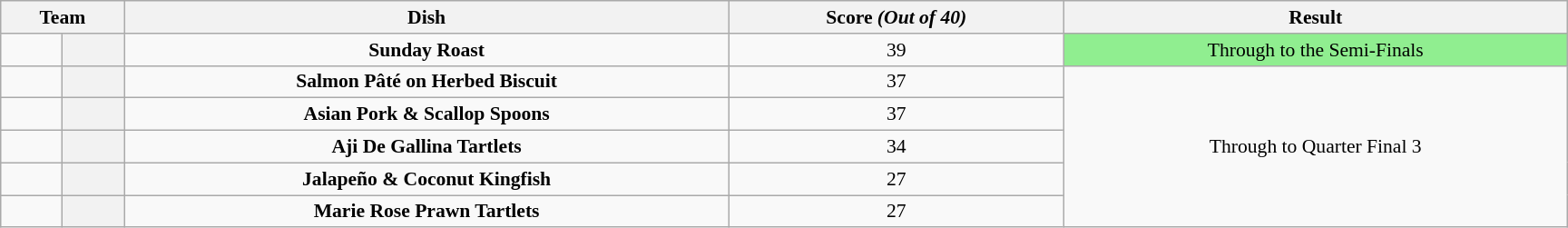<table class="wikitable plainrowheaders" style="margin:1em auto; text-align:center; font-size:90%; width:80em;">
<tr>
<th colspan="2">Team</th>
<th>Dish</th>
<th>Score <em>(Out of 40)</em></th>
<th>Result</th>
</tr>
<tr>
<td></td>
<th></th>
<td><strong>Sunday Roast</strong></td>
<td>39</td>
<td style="background:lightgreen">Through to the Semi-Finals</td>
</tr>
<tr>
<td></td>
<th></th>
<td><strong>Salmon Pâté on Herbed Biscuit</strong></td>
<td>37</td>
<td rowspan="5">Through to Quarter Final 3</td>
</tr>
<tr>
<td></td>
<th></th>
<td><strong>Asian Pork & Scallop Spoons</strong></td>
<td>37</td>
</tr>
<tr>
<td></td>
<th></th>
<td><strong>Aji De Gallina Tartlets</strong></td>
<td>34</td>
</tr>
<tr>
<td></td>
<th></th>
<td><strong>Jalapeño & Coconut Kingfish</strong></td>
<td>27</td>
</tr>
<tr>
<td></td>
<th></th>
<td><strong>Marie Rose Prawn Tartlets</strong></td>
<td>27</td>
</tr>
</table>
